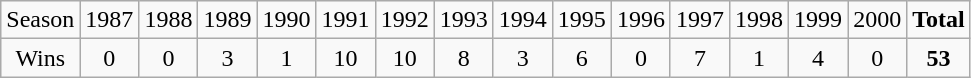<table class="wikitable sortable">
<tr>
<td>Season</td>
<td>1987</td>
<td>1988</td>
<td>1989</td>
<td>1990</td>
<td>1991</td>
<td>1992</td>
<td>1993</td>
<td>1994</td>
<td>1995</td>
<td>1996</td>
<td>1997</td>
<td>1998</td>
<td>1999</td>
<td>2000</td>
<td><strong>Total</strong></td>
</tr>
<tr align=center>
<td>Wins</td>
<td>0</td>
<td>0</td>
<td>3</td>
<td>1</td>
<td>10</td>
<td>10</td>
<td>8</td>
<td>3</td>
<td>6</td>
<td>0</td>
<td>7</td>
<td>1</td>
<td>4</td>
<td>0</td>
<td><strong>53</strong></td>
</tr>
</table>
